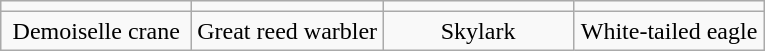<table Class = "wikitable" style = "text-align: center">
<tr>
<td Width = "25%"></td>
<td Width = "25%"></td>
<td Width = "25%"></td>
<td Width = "25%"></td>
</tr>
<tr>
<td>Demoiselle crane</td>
<td>Great reed warbler</td>
<td>Skylark</td>
<td>White-tailed eagle</td>
</tr>
</table>
